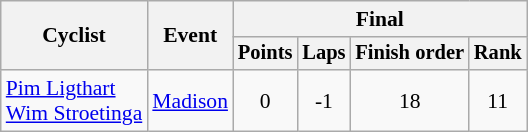<table class="wikitable" style="font-size:90%">
<tr>
<th rowspan=2>Cyclist</th>
<th rowspan=2>Event</th>
<th colspan=4>Final</th>
</tr>
<tr style="font-size:95%">
<th>Points</th>
<th>Laps</th>
<th>Finish order</th>
<th>Rank</th>
</tr>
<tr align=center>
<td align=left><a href='#'>Pim Ligthart</a><br><a href='#'>Wim Stroetinga</a></td>
<td align=left><a href='#'>Madison</a></td>
<td>0</td>
<td>-1</td>
<td>18</td>
<td>11</td>
</tr>
</table>
